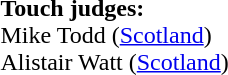<table style="width:100%">
<tr>
<td><br><strong>Touch judges:</strong>
<br>Mike Todd (<a href='#'>Scotland</a>)
<br>Alistair Watt (<a href='#'>Scotland</a>)</td>
</tr>
</table>
